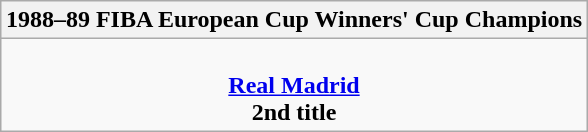<table class=wikitable style="text-align:center; margin:auto">
<tr>
<th>1988–89 FIBA European Cup Winners' Cup Champions</th>
</tr>
<tr>
<td><br> <strong><a href='#'>Real Madrid</a></strong> <br> <strong>2nd title</strong></td>
</tr>
</table>
